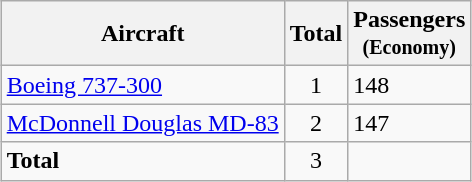<table class="wikitable" style="margin:1em auto; border-collapse:collapse">
<tr>
<th>Aircraft</th>
<th>Total</th>
<th>Passengers<br><small>(Economy)</small></th>
</tr>
<tr>
<td><a href='#'>Boeing 737-300</a></td>
<td align="center">1</td>
<td>148</td>
</tr>
<tr>
<td><a href='#'>McDonnell Douglas MD-83</a></td>
<td align="center">2</td>
<td>147</td>
</tr>
<tr>
<td><strong>Total</strong></td>
<td align="center">3</td>
<td></td>
</tr>
</table>
